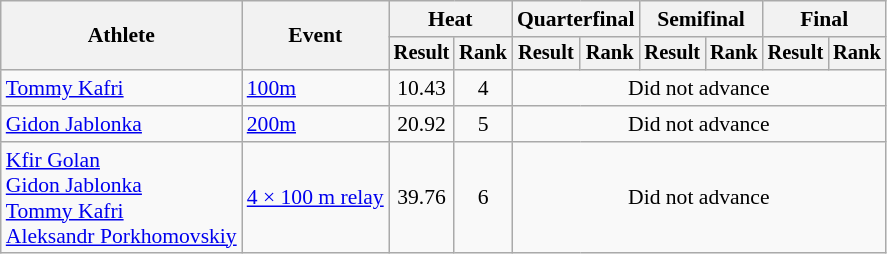<table class=wikitable style="font-size:90%">
<tr>
<th rowspan="2">Athlete</th>
<th rowspan="2">Event</th>
<th colspan="2">Heat</th>
<th colspan="2">Quarterfinal</th>
<th colspan="2">Semifinal</th>
<th colspan="2">Final</th>
</tr>
<tr style="font-size:95%">
<th>Result</th>
<th>Rank</th>
<th>Result</th>
<th>Rank</th>
<th>Result</th>
<th>Rank</th>
<th>Result</th>
<th>Rank</th>
</tr>
<tr>
<td align=left><a href='#'>Tommy Kafri</a></td>
<td align=left><a href='#'>100m</a></td>
<td align=center>10.43</td>
<td align=center>4</td>
<td align=center colspan=6>Did not advance</td>
</tr>
<tr>
<td align=left><a href='#'>Gidon Jablonka</a></td>
<td align=left><a href='#'>200m</a></td>
<td align=center>20.92</td>
<td align=center>5</td>
<td align=center colspan=6>Did not advance</td>
</tr>
<tr>
<td align=left><a href='#'>Kfir Golan</a><br> <a href='#'>Gidon Jablonka</a><br> <a href='#'>Tommy Kafri</a><br> <a href='#'>Aleksandr Porkhomovskiy</a></td>
<td align=left><a href='#'>4 × 100 m relay</a></td>
<td align=center>39.76</td>
<td align=center>6</td>
<td align=center colspan=6>Did not advance</td>
</tr>
</table>
